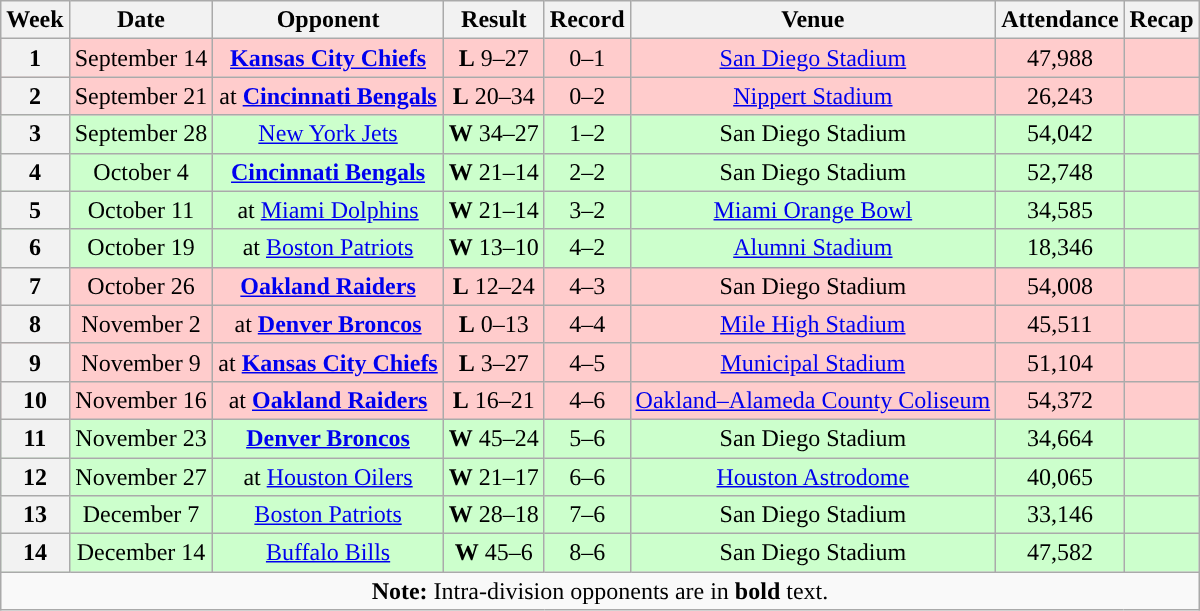<table class="wikitable" style="text-align:center">
<tr>
<th>Week</th>
<th>Date</th>
<th>Opponent</th>
<th>Result</th>
<th>Record</th>
<th>Venue</th>
<th>Attendance</th>
<th>Recap</th>
</tr>
<tr style="background: #fcc;">
<th>1</th>
<td>September 14</td>
<td><strong><a href='#'>Kansas City Chiefs</a></strong></td>
<td><strong>L</strong> 9–27</td>
<td>0–1</td>
<td><a href='#'>San Diego Stadium</a></td>
<td>47,988</td>
<td></td>
</tr>
<tr style="background: #fcc;">
<th>2</th>
<td>September 21</td>
<td>at <strong><a href='#'>Cincinnati Bengals</a></strong></td>
<td><strong>L</strong> 20–34</td>
<td>0–2</td>
<td><a href='#'>Nippert Stadium</a></td>
<td>26,243</td>
<td></td>
</tr>
<tr style="background: #cfc;">
<th>3</th>
<td>September 28</td>
<td><a href='#'>New York Jets</a></td>
<td><strong>W</strong> 34–27</td>
<td>1–2</td>
<td>San Diego Stadium</td>
<td>54,042</td>
<td></td>
</tr>
<tr style="background: #cfc;">
<th>4</th>
<td>October 4</td>
<td><strong><a href='#'>Cincinnati Bengals</a></strong></td>
<td><strong>W</strong> 21–14</td>
<td>2–2</td>
<td>San Diego Stadium</td>
<td>52,748</td>
<td></td>
</tr>
<tr style="background: #cfc;">
<th>5</th>
<td>October 11</td>
<td>at <a href='#'>Miami Dolphins</a></td>
<td><strong>W</strong> 21–14</td>
<td>3–2</td>
<td><a href='#'>Miami Orange Bowl</a></td>
<td>34,585</td>
<td></td>
</tr>
<tr style="background: #cfc;">
<th>6</th>
<td>October 19</td>
<td>at <a href='#'>Boston Patriots</a></td>
<td><strong>W</strong> 13–10</td>
<td>4–2</td>
<td><a href='#'>Alumni Stadium</a></td>
<td>18,346</td>
<td></td>
</tr>
<tr style="background: #fcc;">
<th>7</th>
<td>October 26</td>
<td><strong><a href='#'>Oakland Raiders</a></strong></td>
<td><strong>L</strong> 12–24</td>
<td>4–3</td>
<td>San Diego Stadium</td>
<td>54,008</td>
<td></td>
</tr>
<tr style="background: #fcc;">
<th>8</th>
<td>November 2</td>
<td>at <strong><a href='#'>Denver Broncos</a></strong></td>
<td><strong>L</strong> 0–13</td>
<td>4–4</td>
<td><a href='#'>Mile High Stadium</a></td>
<td>45,511</td>
<td></td>
</tr>
<tr style="background: #fcc;">
<th>9</th>
<td>November 9</td>
<td>at <strong><a href='#'>Kansas City Chiefs</a></strong></td>
<td><strong>L</strong> 3–27</td>
<td>4–5</td>
<td><a href='#'>Municipal Stadium</a></td>
<td>51,104</td>
<td></td>
</tr>
<tr style="background: #fcc;">
<th>10</th>
<td>November 16</td>
<td>at <strong><a href='#'>Oakland Raiders</a></strong></td>
<td><strong>L</strong> 16–21</td>
<td>4–6</td>
<td><a href='#'>Oakland–Alameda County Coliseum</a></td>
<td>54,372</td>
<td></td>
</tr>
<tr style="background: #cfc;">
<th>11</th>
<td>November 23</td>
<td><strong><a href='#'>Denver Broncos</a></strong></td>
<td><strong>W</strong> 45–24</td>
<td>5–6</td>
<td>San Diego Stadium</td>
<td>34,664</td>
<td></td>
</tr>
<tr style="background: #cfc;">
<th>12</th>
<td>November 27</td>
<td>at <a href='#'>Houston Oilers</a></td>
<td><strong>W</strong> 21–17</td>
<td>6–6</td>
<td><a href='#'>Houston Astrodome</a></td>
<td>40,065</td>
<td></td>
</tr>
<tr style="background: #cfc;">
<th>13</th>
<td>December 7</td>
<td><a href='#'>Boston Patriots</a></td>
<td><strong>W</strong> 28–18</td>
<td>7–6</td>
<td>San Diego Stadium</td>
<td>33,146</td>
<td></td>
</tr>
<tr style="background: #cfc;">
<th>14</th>
<td>December 14</td>
<td><a href='#'>Buffalo Bills</a></td>
<td><strong>W</strong> 45–6</td>
<td>8–6</td>
<td>San Diego Stadium</td>
<td>47,582</td>
<td></td>
</tr>
<tr>
<td colspan="8"><strong>Note:</strong> Intra-division opponents are in <strong>bold</strong> text.</td>
</tr>
</table>
